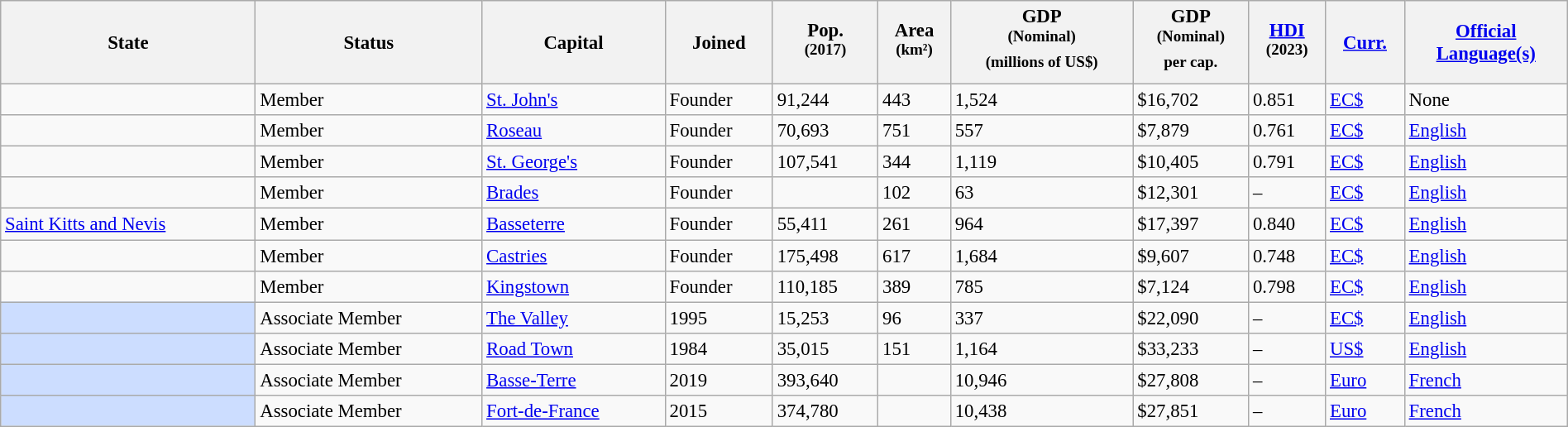<table class="wikitable sortable" style="font-size:95%; width:100%">
<tr>
<th style="line-height:95%">State</th>
<th>Status</th>
<th>Capital</th>
<th>Joined</th>
<th>Pop.<br><sup>(2017)</sup></th>
<th>Area<br><sup>(km²)</sup></th>
<th>GDP<br><sup>(Nominal)<br>(millions of US$)</sup></th>
<th>GDP<br><sup>(Nominal)<br>per cap.</sup></th>
<th><a href='#'>HDI</a><br><sup>(2023)</sup><br></th>
<th><a href='#'>Curr.</a></th>
<th><a href='#'>Official<br>Language(s)</a></th>
</tr>
<tr>
<td></td>
<td>Member</td>
<td><a href='#'>St. John's</a></td>
<td>Founder</td>
<td>91,244</td>
<td>443</td>
<td>1,524</td>
<td>$16,702</td>
<td>0.851</td>
<td><a href='#'>EC$</a></td>
<td>None</td>
</tr>
<tr>
<td></td>
<td>Member</td>
<td><a href='#'>Roseau</a></td>
<td>Founder</td>
<td>70,693</td>
<td>751</td>
<td>557</td>
<td>$7,879</td>
<td>0.761</td>
<td><a href='#'>EC$</a></td>
<td><a href='#'>English</a></td>
</tr>
<tr>
<td></td>
<td>Member</td>
<td><a href='#'>St. George's</a></td>
<td>Founder</td>
<td>107,541</td>
<td>344</td>
<td>1,119</td>
<td>$10,405</td>
<td>0.791</td>
<td><a href='#'>EC$</a></td>
<td><a href='#'>English</a></td>
</tr>
<tr>
<td></td>
<td>Member</td>
<td><a href='#'>Brades</a></td>
<td>Founder</td>
<td></td>
<td>102</td>
<td>63</td>
<td>$12,301</td>
<td>–</td>
<td><a href='#'>EC$</a></td>
<td><a href='#'>English</a></td>
</tr>
<tr>
<td> <a href='#'>Saint Kitts and Nevis</a></td>
<td>Member</td>
<td><a href='#'>Basseterre</a></td>
<td>Founder</td>
<td>55,411</td>
<td>261</td>
<td>964</td>
<td>$17,397</td>
<td>0.840</td>
<td><a href='#'>EC$</a></td>
<td><a href='#'>English</a></td>
</tr>
<tr>
<td></td>
<td>Member</td>
<td><a href='#'>Castries</a></td>
<td>Founder</td>
<td>175,498</td>
<td>617</td>
<td>1,684</td>
<td>$9,607</td>
<td>0.748</td>
<td><a href='#'>EC$</a></td>
<td><a href='#'>English</a></td>
</tr>
<tr>
<td></td>
<td>Member</td>
<td><a href='#'>Kingstown</a></td>
<td>Founder</td>
<td>110,185</td>
<td>389</td>
<td>785</td>
<td>$7,124</td>
<td>0.798</td>
<td><a href='#'>EC$</a></td>
<td><a href='#'>English</a></td>
</tr>
<tr>
<td style="background:#cdf"></td>
<td>Associate Member</td>
<td><a href='#'>The Valley</a></td>
<td>1995</td>
<td>15,253</td>
<td>96</td>
<td>337</td>
<td>$22,090</td>
<td>–</td>
<td><a href='#'>EC$</a></td>
<td><a href='#'>English</a></td>
</tr>
<tr>
<td style="background:#cdf"></td>
<td>Associate Member</td>
<td><a href='#'>Road Town</a></td>
<td>1984</td>
<td>35,015</td>
<td>151</td>
<td>1,164</td>
<td>$33,233</td>
<td>–</td>
<td><a href='#'>US$</a></td>
<td><a href='#'>English</a></td>
</tr>
<tr>
<td style="background:#cdf"></td>
<td>Associate Member</td>
<td><a href='#'>Basse-Terre</a></td>
<td>2019</td>
<td>393,640</td>
<td></td>
<td>10,946</td>
<td>$27,808</td>
<td>–</td>
<td><a href='#'>Euro</a></td>
<td><a href='#'>French</a></td>
</tr>
<tr>
<td style="background:#cdf"></td>
<td>Associate Member</td>
<td><a href='#'>Fort-de-France</a></td>
<td>2015</td>
<td>374,780</td>
<td></td>
<td>10,438</td>
<td>$27,851</td>
<td>–</td>
<td><a href='#'>Euro</a></td>
<td><a href='#'>French</a></td>
</tr>
</table>
